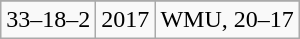<table class="wikitable" style="text-align:center">
<tr>
</tr>
<tr>
<td>33–18–2</td>
<td>2017</td>
<td>WMU, 20–17</td>
</tr>
</table>
